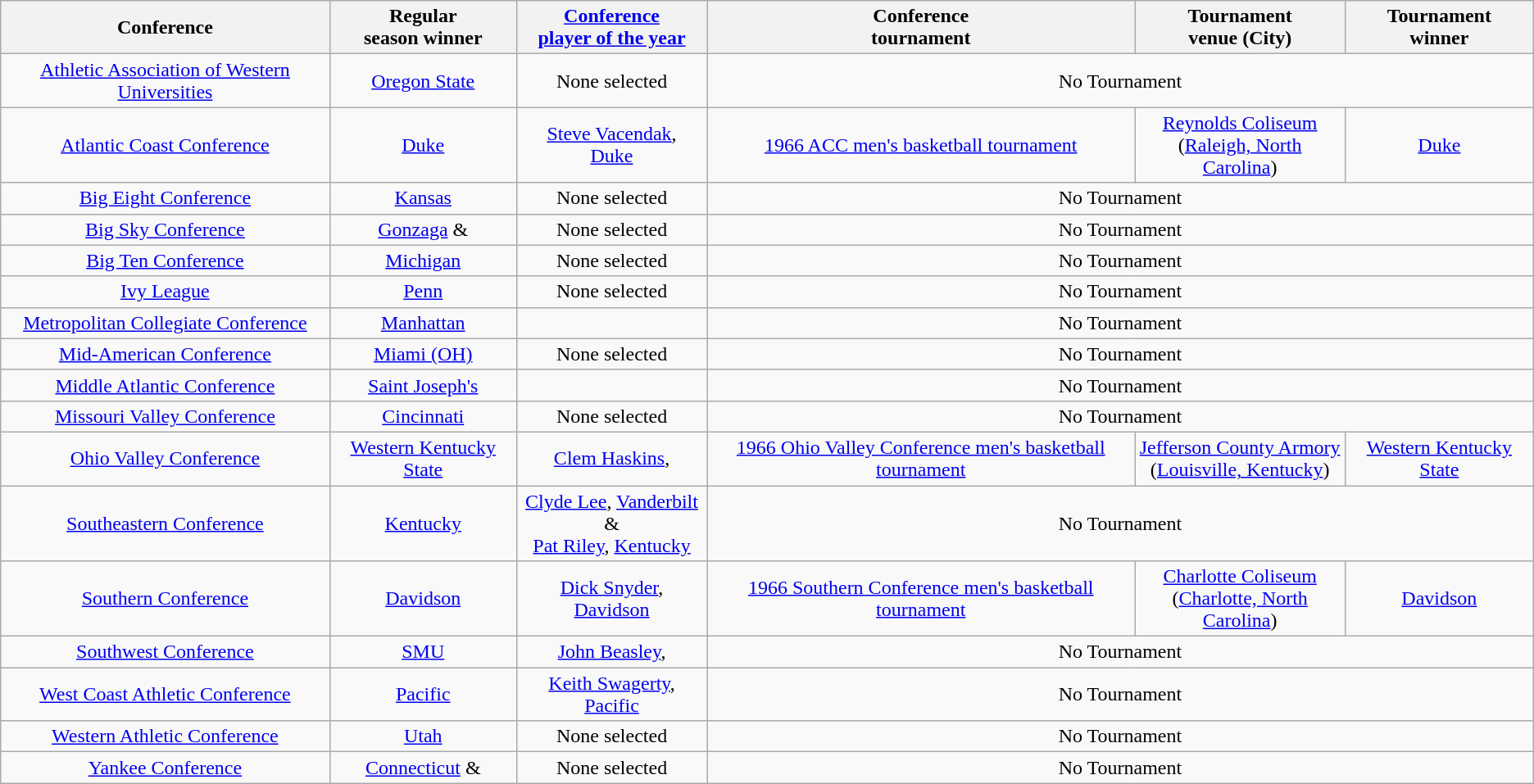<table class="wikitable" style="text-align:center;">
<tr>
<th>Conference</th>
<th>Regular <br> season winner</th>
<th><a href='#'>Conference <br> player of the year</a></th>
<th>Conference <br> tournament</th>
<th>Tournament <br> venue (City)</th>
<th>Tournament <br> winner</th>
</tr>
<tr>
<td><a href='#'>Athletic Association of Western Universities</a></td>
<td><a href='#'>Oregon State</a></td>
<td>None selected</td>
<td colspan=3>No Tournament</td>
</tr>
<tr>
<td><a href='#'>Atlantic Coast Conference</a></td>
<td><a href='#'>Duke</a></td>
<td><a href='#'>Steve Vacendak</a>,<br><a href='#'>Duke</a></td>
<td><a href='#'>1966 ACC men's basketball tournament</a></td>
<td><a href='#'>Reynolds Coliseum</a><br>(<a href='#'>Raleigh, North Carolina</a>)</td>
<td><a href='#'>Duke</a></td>
</tr>
<tr>
<td><a href='#'>Big Eight Conference</a></td>
<td><a href='#'>Kansas</a></td>
<td>None selected</td>
<td colspan=3>No Tournament</td>
</tr>
<tr>
<td><a href='#'>Big Sky Conference</a></td>
<td><a href='#'>Gonzaga</a> & </td>
<td>None selected</td>
<td colspan=3>No Tournament</td>
</tr>
<tr>
<td><a href='#'>Big Ten Conference</a></td>
<td><a href='#'>Michigan</a></td>
<td>None selected</td>
<td colspan=3>No Tournament</td>
</tr>
<tr>
<td><a href='#'>Ivy League</a></td>
<td><a href='#'>Penn</a></td>
<td>None selected</td>
<td colspan=3>No Tournament</td>
</tr>
<tr>
<td><a href='#'>Metropolitan Collegiate Conference</a></td>
<td><a href='#'>Manhattan</a></td>
<td></td>
<td colspan=3>No Tournament</td>
</tr>
<tr>
<td><a href='#'>Mid-American Conference</a></td>
<td><a href='#'>Miami (OH)</a></td>
<td>None selected</td>
<td colspan=3>No Tournament</td>
</tr>
<tr>
<td><a href='#'>Middle Atlantic Conference</a></td>
<td><a href='#'>Saint Joseph's</a></td>
<td></td>
<td colspan=3>No Tournament</td>
</tr>
<tr>
<td><a href='#'>Missouri Valley Conference</a></td>
<td><a href='#'>Cincinnati</a></td>
<td>None selected</td>
<td colspan=3>No Tournament</td>
</tr>
<tr>
<td><a href='#'>Ohio Valley Conference</a></td>
<td><a href='#'>Western Kentucky State</a></td>
<td><a href='#'>Clem Haskins</a>, </td>
<td><a href='#'>1966 Ohio Valley Conference men's basketball tournament</a></td>
<td><a href='#'>Jefferson County Armory</a><br>(<a href='#'>Louisville, Kentucky</a>)</td>
<td><a href='#'>Western Kentucky State</a></td>
</tr>
<tr>
<td><a href='#'>Southeastern Conference</a></td>
<td><a href='#'>Kentucky</a></td>
<td><a href='#'>Clyde Lee</a>, <a href='#'>Vanderbilt</a>  &<br><a href='#'>Pat Riley</a>, <a href='#'>Kentucky</a> </td>
<td colspan=3>No Tournament</td>
</tr>
<tr>
<td><a href='#'>Southern Conference</a></td>
<td><a href='#'>Davidson</a></td>
<td><a href='#'>Dick Snyder</a>, <a href='#'>Davidson</a></td>
<td><a href='#'>1966 Southern Conference men's basketball tournament</a></td>
<td><a href='#'>Charlotte Coliseum</a><br>(<a href='#'>Charlotte, North Carolina</a>)</td>
<td><a href='#'>Davidson</a></td>
</tr>
<tr>
<td><a href='#'>Southwest Conference</a></td>
<td><a href='#'>SMU</a></td>
<td><a href='#'>John Beasley</a>, </td>
<td colspan=3>No Tournament</td>
</tr>
<tr>
<td><a href='#'>West Coast Athletic Conference</a></td>
<td><a href='#'>Pacific</a></td>
<td><a href='#'>Keith Swagerty</a>, <a href='#'>Pacific</a></td>
<td colspan=3>No Tournament</td>
</tr>
<tr>
<td><a href='#'>Western Athletic Conference</a></td>
<td><a href='#'>Utah</a></td>
<td>None selected</td>
<td colspan=3>No Tournament</td>
</tr>
<tr>
<td><a href='#'>Yankee Conference</a></td>
<td><a href='#'>Connecticut</a> & </td>
<td>None selected</td>
<td colspan=3>No Tournament</td>
</tr>
</table>
